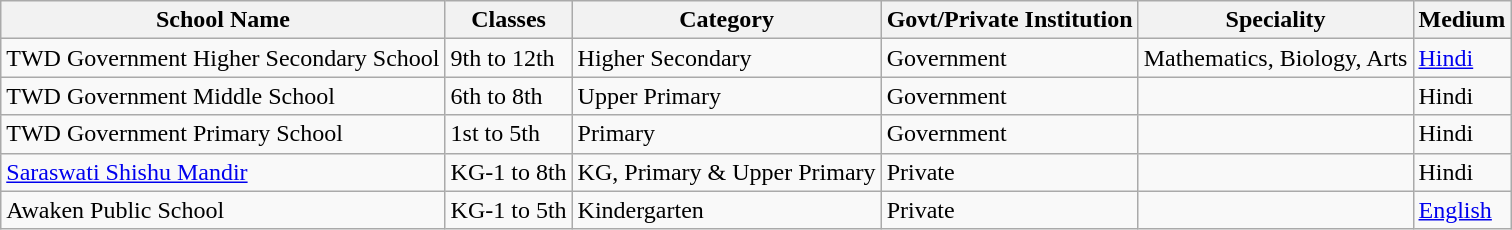<table class="wikitable">
<tr>
<th>School Name</th>
<th>Classes</th>
<th>Category</th>
<th>Govt/Private Institution</th>
<th>Speciality</th>
<th>Medium</th>
</tr>
<tr>
<td>TWD Government Higher Secondary School</td>
<td>9th to 12th</td>
<td>Higher Secondary</td>
<td>Government</td>
<td>Mathematics, Biology, Arts</td>
<td><a href='#'>Hindi</a></td>
</tr>
<tr>
<td>TWD Government Middle School</td>
<td>6th to 8th</td>
<td>Upper Primary</td>
<td>Government</td>
<td></td>
<td>Hindi</td>
</tr>
<tr>
<td>TWD Government Primary School</td>
<td>1st to 5th</td>
<td>Primary</td>
<td>Government</td>
<td></td>
<td>Hindi</td>
</tr>
<tr>
<td><a href='#'>Saraswati Shishu Mandir</a></td>
<td>KG-1 to 8th</td>
<td>KG, Primary & Upper Primary</td>
<td>Private</td>
<td></td>
<td>Hindi</td>
</tr>
<tr>
<td>Awaken Public School</td>
<td>KG-1 to 5th</td>
<td>Kindergarten</td>
<td>Private</td>
<td></td>
<td><a href='#'>English</a></td>
</tr>
</table>
